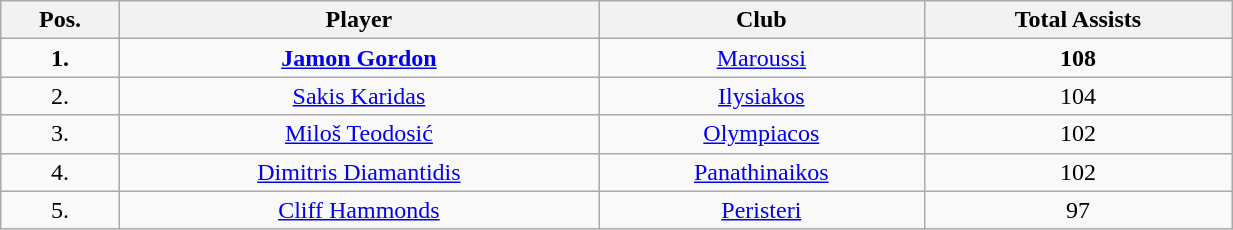<table class="wikitable" style="text-align: center;" width="65%">
<tr>
<th>Pos.</th>
<th>Player</th>
<th>Club</th>
<th>Total Assists</th>
</tr>
<tr>
<td align="center"><strong>1.</strong></td>
<td> <strong><a href='#'>Jamon Gordon</a></strong></td>
<td><a href='#'>Maroussi</a></td>
<td align="center"><strong>108</strong></td>
</tr>
<tr>
<td align="center">2.</td>
<td> <a href='#'>Sakis Karidas</a></td>
<td><a href='#'>Ilysiakos</a></td>
<td align="center">104</td>
</tr>
<tr>
<td align="center">3.</td>
<td> <a href='#'>Miloš Teodosić</a></td>
<td><a href='#'>Olympiacos</a></td>
<td align="center">102</td>
</tr>
<tr>
<td align="center">4.</td>
<td> <a href='#'>Dimitris Diamantidis</a></td>
<td><a href='#'>Panathinaikos</a></td>
<td align="center">102</td>
</tr>
<tr>
<td align="center">5.</td>
<td> <a href='#'>Cliff Hammonds</a></td>
<td><a href='#'>Peristeri</a></td>
<td align="center">97</td>
</tr>
</table>
